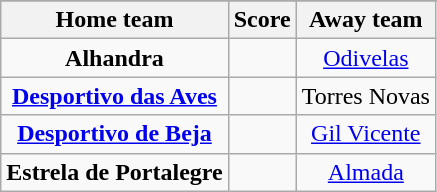<table class="wikitable" style="text-align: center">
<tr>
</tr>
<tr>
<th>Home team</th>
<th>Score</th>
<th>Away team</th>
</tr>
<tr>
<td><strong>Alhandra</strong> </td>
<td></td>
<td><a href='#'>Odivelas</a> </td>
</tr>
<tr>
<td><strong><a href='#'>Desportivo das Aves</a></strong> </td>
<td></td>
<td>Torres Novas </td>
</tr>
<tr>
<td><strong><a href='#'>Desportivo de Beja</a></strong> </td>
<td></td>
<td><a href='#'>Gil Vicente</a> </td>
</tr>
<tr>
<td><strong>Estrela de Portalegre</strong> </td>
<td></td>
<td><a href='#'>Almada</a> </td>
</tr>
</table>
